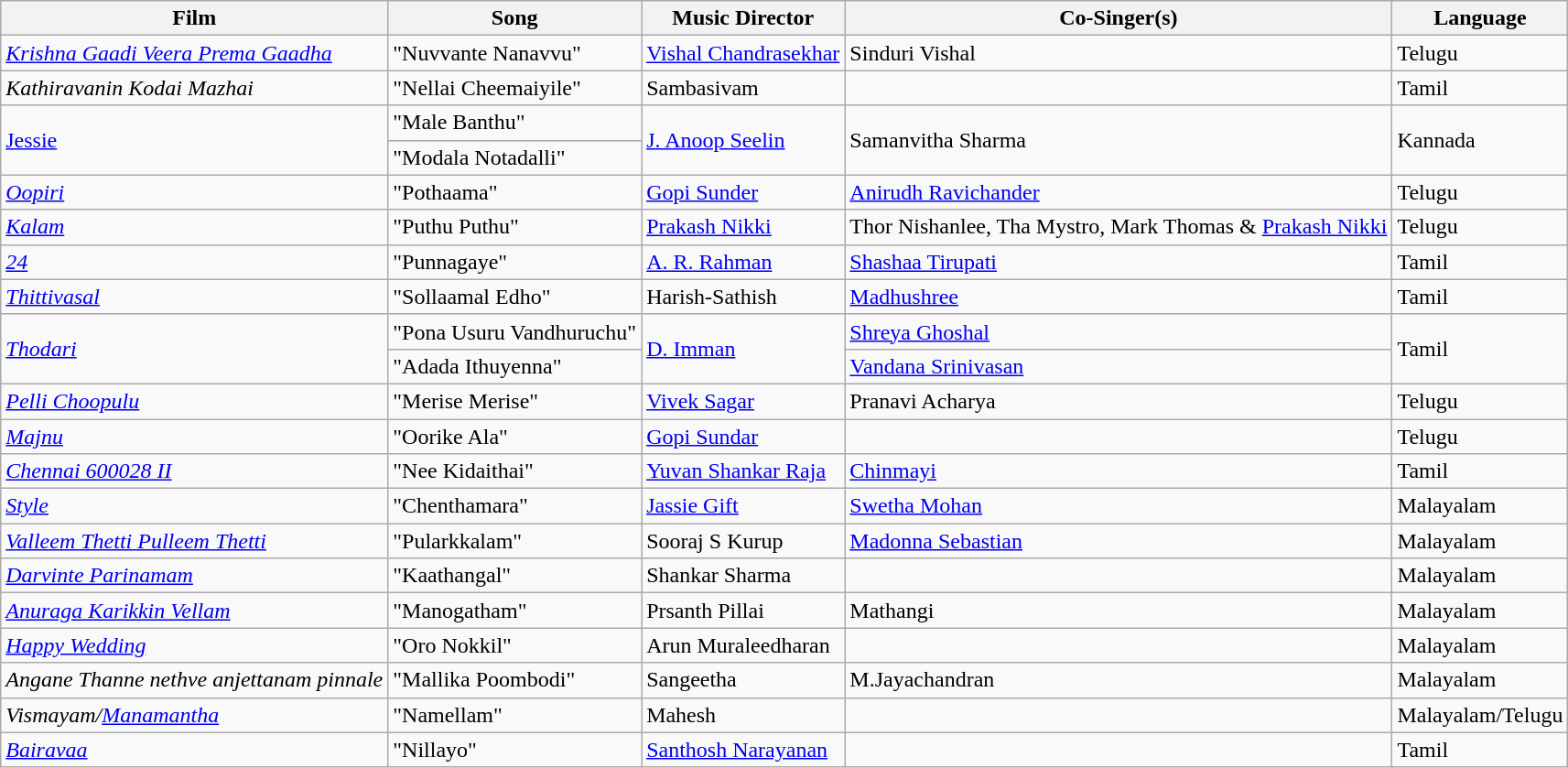<table class="wikitable sortable">
<tr>
<th>Film</th>
<th>Song</th>
<th>Music Director</th>
<th>Co-Singer(s)</th>
<th>Language</th>
</tr>
<tr>
<td><em><a href='#'>Krishna Gaadi Veera Prema Gaadha</a></em></td>
<td>"Nuvvante Nanavvu"</td>
<td><a href='#'>Vishal Chandrasekhar</a></td>
<td>Sinduri Vishal</td>
<td>Telugu</td>
</tr>
<tr>
<td><em>Kathiravanin Kodai Mazhai</em></td>
<td>"Nellai Cheemaiyile"</td>
<td>Sambasivam</td>
<td></td>
<td>Tamil</td>
</tr>
<tr>
<td rowspan="2"><a href='#'>Jessie</a></td>
<td>"Male Banthu"</td>
<td rowspan="2"><a href='#'>J. Anoop Seelin</a></td>
<td rowspan="2">Samanvitha Sharma</td>
<td rowspan="2">Kannada</td>
</tr>
<tr>
<td>"Modala Notadalli"</td>
</tr>
<tr>
<td><em><a href='#'>Oopiri</a></em></td>
<td>"Pothaama"</td>
<td><a href='#'>Gopi Sunder</a></td>
<td><a href='#'>Anirudh Ravichander</a></td>
<td>Telugu</td>
</tr>
<tr>
<td><em><a href='#'>Kalam</a></em></td>
<td>"Puthu Puthu"</td>
<td><a href='#'>Prakash Nikki</a></td>
<td>Thor Nishanlee, Tha Mystro, Mark Thomas & <a href='#'>Prakash Nikki</a></td>
<td>Telugu</td>
</tr>
<tr>
<td><a href='#'><em>24</em></a></td>
<td>"Punnagaye"</td>
<td><a href='#'>A.&nbsp;R. Rahman</a></td>
<td><a href='#'>Shashaa Tirupati</a></td>
<td>Tamil</td>
</tr>
<tr>
<td><em><a href='#'>Thittivasal</a></em></td>
<td>"Sollaamal Edho"</td>
<td>Harish-Sathish</td>
<td><a href='#'>Madhushree</a></td>
<td>Tamil</td>
</tr>
<tr>
<td rowspan="2"><em><a href='#'>Thodari</a></em></td>
<td>"Pona Usuru Vandhuruchu"<br></td>
<td rowspan="2"><a href='#'>D. Imman</a></td>
<td><a href='#'>Shreya Ghoshal</a><br></td>
<td rowspan="2">Tamil</td>
</tr>
<tr>
<td>"Adada Ithuyenna"</td>
<td><a href='#'>Vandana Srinivasan</a></td>
</tr>
<tr>
<td><em><a href='#'>Pelli Choopulu</a></em></td>
<td>"Merise Merise"</td>
<td><a href='#'>Vivek Sagar</a></td>
<td>Pranavi Acharya</td>
<td>Telugu</td>
</tr>
<tr>
<td><em><a href='#'>Majnu</a></em></td>
<td>"Oorike Ala"</td>
<td><a href='#'>Gopi Sundar</a></td>
<td></td>
<td>Telugu</td>
</tr>
<tr>
<td><em><a href='#'>Chennai 600028 II</a></em></td>
<td>"Nee Kidaithai"</td>
<td><a href='#'>Yuvan Shankar Raja</a></td>
<td><a href='#'>Chinmayi</a></td>
<td>Tamil</td>
</tr>
<tr>
<td><em><a href='#'>Style</a></em></td>
<td>"Chenthamara"</td>
<td><a href='#'>Jassie Gift</a></td>
<td><a href='#'>Swetha Mohan</a></td>
<td>Malayalam</td>
</tr>
<tr>
<td><em><a href='#'>Valleem Thetti Pulleem Thetti</a></em></td>
<td>"Pularkkalam"</td>
<td>Sooraj S Kurup</td>
<td><a href='#'>Madonna Sebastian</a></td>
<td>Malayalam</td>
</tr>
<tr>
<td><em><a href='#'>Darvinte Parinamam</a></em></td>
<td>"Kaathangal"</td>
<td>Shankar Sharma</td>
<td></td>
<td>Malayalam</td>
</tr>
<tr>
<td><em><a href='#'>Anuraga Karikkin Vellam</a></em></td>
<td>"Manogatham"</td>
<td>Prsanth Pillai</td>
<td>Mathangi</td>
<td>Malayalam</td>
</tr>
<tr>
<td><em><a href='#'>Happy Wedding</a></em></td>
<td>"Oro Nokkil"</td>
<td>Arun Muraleedharan</td>
<td></td>
<td>Malayalam</td>
</tr>
<tr>
<td><em>Angane Thanne nethve anjettanam pinnale</em></td>
<td>"Mallika Poombodi"</td>
<td>Sangeetha</td>
<td>M.Jayachandran</td>
<td>Malayalam</td>
</tr>
<tr>
<td><em>Vismayam/<a href='#'>Manamantha</a></em></td>
<td>"Namellam"</td>
<td>Mahesh</td>
<td></td>
<td>Malayalam/Telugu</td>
</tr>
<tr>
<td><em><a href='#'>Bairavaa</a></em></td>
<td>"Nillayo"</td>
<td><a href='#'>Santhosh Narayanan</a></td>
<td></td>
<td>Tamil</td>
</tr>
</table>
